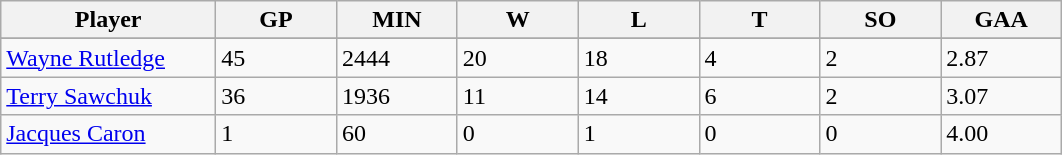<table class="wikitable sortable">
<tr>
<th bgcolor="#DDDDFF" width="16%">Player</th>
<th bgcolor="#DDDDFF" width="9%">GP</th>
<th bgcolor="#DDDDFF" width="9%">MIN</th>
<th bgcolor="#DDDDFF" width="9%">W</th>
<th bgcolor="#DDDDFF" width="9%">L</th>
<th bgcolor="#DDDDFF" width="9%">T</th>
<th bgcolor="#DDDDFF" width="9%">SO</th>
<th bgcolor="#DDDDFF" width="9%">GAA</th>
</tr>
<tr align="center">
</tr>
<tr>
<td><a href='#'>Wayne Rutledge</a></td>
<td>45</td>
<td>2444</td>
<td>20</td>
<td>18</td>
<td>4</td>
<td>2</td>
<td>2.87</td>
</tr>
<tr>
<td><a href='#'>Terry Sawchuk</a></td>
<td>36</td>
<td>1936</td>
<td>11</td>
<td>14</td>
<td>6</td>
<td>2</td>
<td>3.07</td>
</tr>
<tr>
<td><a href='#'>Jacques Caron</a></td>
<td>1</td>
<td>60</td>
<td>0</td>
<td>1</td>
<td>0</td>
<td>0</td>
<td>4.00</td>
</tr>
</table>
